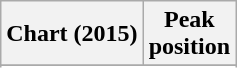<table class="wikitable sortable plainrowheaders" style="text-align:center">
<tr>
<th scope="col">Chart (2015)</th>
<th scope="col">Peak<br>position</th>
</tr>
<tr>
</tr>
<tr>
</tr>
<tr>
</tr>
<tr>
</tr>
<tr>
</tr>
<tr>
</tr>
</table>
